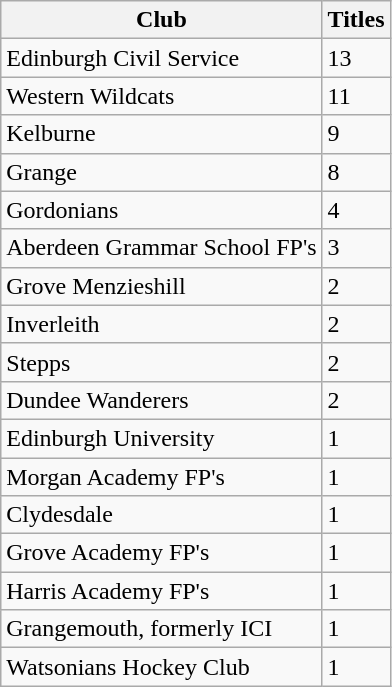<table class="wikitable sortable">
<tr>
<th>Club</th>
<th>Titles</th>
</tr>
<tr>
<td>Edinburgh Civil Service</td>
<td>13</td>
</tr>
<tr>
<td>Western Wildcats</td>
<td>11</td>
</tr>
<tr>
<td>Kelburne</td>
<td>9</td>
</tr>
<tr>
<td>Grange</td>
<td>8</td>
</tr>
<tr>
<td>Gordonians</td>
<td>4</td>
</tr>
<tr>
<td>Aberdeen Grammar School FP's</td>
<td>3</td>
</tr>
<tr>
<td>Grove Menzieshill</td>
<td>2</td>
</tr>
<tr>
<td>Inverleith</td>
<td>2</td>
</tr>
<tr>
<td>Stepps</td>
<td>2</td>
</tr>
<tr>
<td>Dundee Wanderers</td>
<td>2</td>
</tr>
<tr>
<td>Edinburgh University</td>
<td>1</td>
</tr>
<tr>
<td>Morgan Academy FP's</td>
<td>1</td>
</tr>
<tr>
<td>Clydesdale</td>
<td>1</td>
</tr>
<tr>
<td>Grove Academy FP's</td>
<td>1</td>
</tr>
<tr>
<td>Harris Academy FP's</td>
<td>1</td>
</tr>
<tr>
<td>Grangemouth, formerly ICI</td>
<td>1</td>
</tr>
<tr>
<td>Watsonians Hockey Club</td>
<td>1</td>
</tr>
</table>
